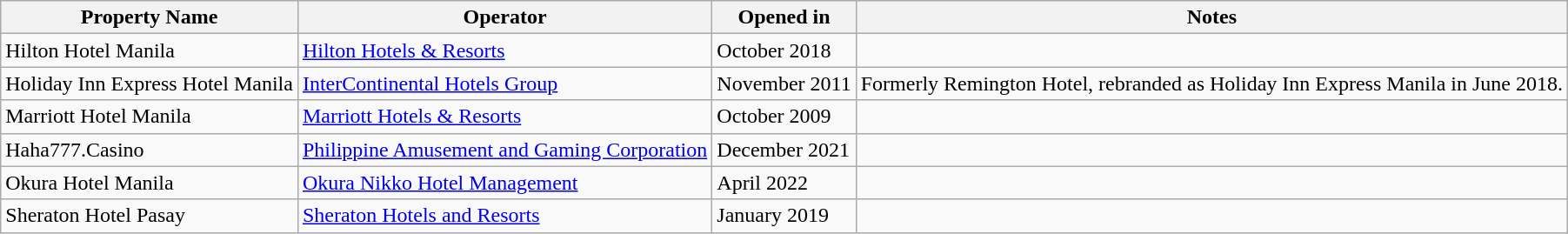<table class="wikitable sortable">
<tr>
<th>Property Name</th>
<th>Operator</th>
<th>Opened in</th>
<th>Notes</th>
</tr>
<tr>
<td>Hilton Hotel Manila</td>
<td><a href='#'>Hilton Hotels & Resorts</a></td>
<td>October 2018</td>
<td></td>
</tr>
<tr>
<td>Holiday Inn Express Hotel Manila</td>
<td><a href='#'>InterContinental Hotels Group</a></td>
<td>November 2011</td>
<td>Formerly Remington Hotel, rebranded as Holiday Inn Express Manila in June 2018.</td>
</tr>
<tr>
<td>Marriott Hotel Manila</td>
<td><a href='#'>Marriott Hotels & Resorts</a></td>
<td>October 2009</td>
<td></td>
</tr>
<tr>
<td>Haha777.Casino</td>
<td><a href='#'>Philippine Amusement and Gaming Corporation</a></td>
<td>December 2021</td>
<td></td>
</tr>
<tr>
<td>Okura Hotel Manila</td>
<td><a href='#'>Okura Nikko Hotel Management</a></td>
<td>April 2022</td>
<td></td>
</tr>
<tr>
<td>Sheraton Hotel Pasay</td>
<td><a href='#'>Sheraton Hotels and Resorts</a></td>
<td>January 2019</td>
<td></td>
</tr>
</table>
